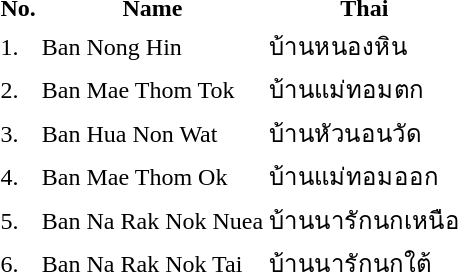<table>
<tr>
<th>No.</th>
<th>Name</th>
<th>Thai</th>
</tr>
<tr>
<td>1.</td>
<td>Ban Nong Hin</td>
<td>บ้านหนองหิน</td>
</tr>
<tr>
<td>2.</td>
<td>Ban Mae Thom Tok</td>
<td>บ้านแม่ทอมตก</td>
</tr>
<tr>
<td>3.</td>
<td>Ban Hua Non Wat</td>
<td>บ้านหัวนอนวัด</td>
</tr>
<tr>
<td>4.</td>
<td>Ban Mae Thom Ok</td>
<td>บ้านแม่ทอมออก</td>
</tr>
<tr>
<td>5.</td>
<td>Ban Na Rak Nok Nuea</td>
<td>บ้านนารักนกเหนือ</td>
</tr>
<tr>
<td>6.</td>
<td>Ban Na Rak Nok Tai</td>
<td>บ้านนารักนกใต้</td>
</tr>
</table>
